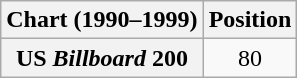<table class="wikitable sortable plainrowheaders" style="text-align:center;">
<tr>
<th>Chart (1990–1999)</th>
<th>Position</th>
</tr>
<tr>
<th scope="row">US <em>Billboard</em> 200</th>
<td style="text-align:center;">80</td>
</tr>
</table>
